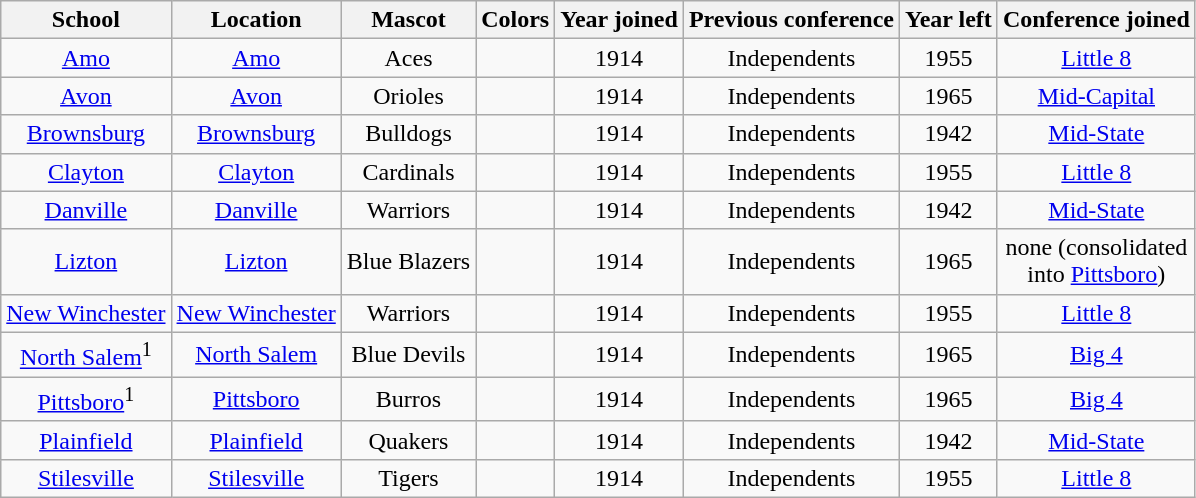<table class="wikitable" style="text-align:center;">
<tr>
<th>School</th>
<th>Location</th>
<th>Mascot</th>
<th>Colors</th>
<th>Year joined</th>
<th>Previous conference</th>
<th>Year left</th>
<th>Conference joined</th>
</tr>
<tr>
<td><a href='#'>Amo</a></td>
<td><a href='#'>Amo</a></td>
<td>Aces</td>
<td> </td>
<td>1914</td>
<td>Independents</td>
<td>1955</td>
<td><a href='#'>Little 8</a></td>
</tr>
<tr>
<td><a href='#'>Avon</a></td>
<td><a href='#'>Avon</a></td>
<td>Orioles</td>
<td> </td>
<td>1914</td>
<td>Independents</td>
<td>1965</td>
<td><a href='#'>Mid-Capital</a></td>
</tr>
<tr>
<td><a href='#'>Brownsburg</a></td>
<td><a href='#'>Brownsburg</a></td>
<td>Bulldogs</td>
<td> </td>
<td>1914</td>
<td>Independents</td>
<td>1942</td>
<td><a href='#'>Mid-State</a></td>
</tr>
<tr>
<td><a href='#'>Clayton</a></td>
<td><a href='#'>Clayton</a></td>
<td>Cardinals</td>
<td> </td>
<td>1914</td>
<td>Independents</td>
<td>1955</td>
<td><a href='#'>Little 8</a></td>
</tr>
<tr>
<td><a href='#'>Danville</a></td>
<td><a href='#'>Danville</a></td>
<td>Warriors</td>
<td> </td>
<td>1914</td>
<td>Independents</td>
<td>1942</td>
<td><a href='#'>Mid-State</a></td>
</tr>
<tr>
<td><a href='#'>Lizton</a></td>
<td><a href='#'>Lizton</a></td>
<td>Blue Blazers</td>
<td> </td>
<td>1914</td>
<td>Independents</td>
<td>1965</td>
<td>none (consolidated<br>into <a href='#'>Pittsboro</a>)</td>
</tr>
<tr>
<td><a href='#'>New Winchester</a></td>
<td><a href='#'>New Winchester</a></td>
<td>Warriors</td>
<td> </td>
<td>1914</td>
<td>Independents</td>
<td>1955</td>
<td><a href='#'>Little 8</a></td>
</tr>
<tr>
<td><a href='#'>North Salem</a><sup>1</sup></td>
<td><a href='#'>North Salem</a></td>
<td>Blue Devils</td>
<td> </td>
<td>1914</td>
<td>Independents</td>
<td>1965</td>
<td><a href='#'>Big 4</a></td>
</tr>
<tr>
<td><a href='#'>Pittsboro</a><sup>1</sup></td>
<td><a href='#'>Pittsboro</a></td>
<td>Burros</td>
<td> </td>
<td>1914</td>
<td>Independents</td>
<td>1965</td>
<td><a href='#'>Big 4</a></td>
</tr>
<tr>
<td><a href='#'>Plainfield</a></td>
<td><a href='#'>Plainfield</a></td>
<td>Quakers</td>
<td> </td>
<td>1914</td>
<td>Independents</td>
<td>1942</td>
<td><a href='#'>Mid-State</a></td>
</tr>
<tr>
<td><a href='#'>Stilesville</a></td>
<td><a href='#'>Stilesville</a></td>
<td>Tigers</td>
<td> </td>
<td>1914</td>
<td>Independents</td>
<td>1955</td>
<td><a href='#'>Little 8</a></td>
</tr>
</table>
